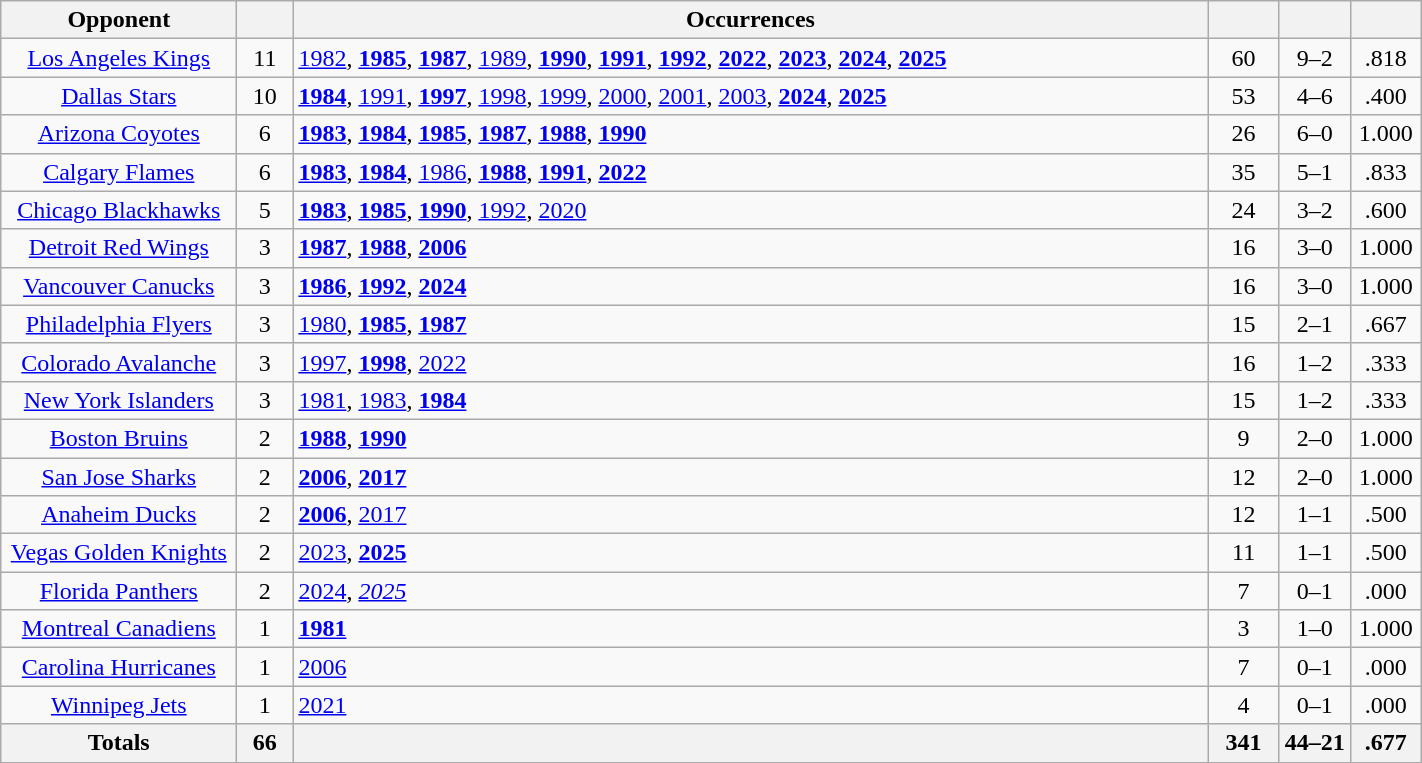<table class="wikitable sortable" style="text-align: center; width: 75%;">
<tr>
<th width="150">Opponent</th>
<th width="30"></th>
<th>Occurrences</th>
<th width="40"></th>
<th width="40"></th>
<th width="40"></th>
</tr>
<tr>
<td><a href='#'>Los Angeles Kings</a></td>
<td>11</td>
<td align=left><a href='#'>1982</a>, <strong><a href='#'>1985</a></strong>, <strong><a href='#'>1987</a></strong>, <a href='#'>1989</a>, <strong><a href='#'>1990</a></strong>, <strong><a href='#'>1991</a></strong>, <strong><a href='#'>1992</a></strong>, <strong><a href='#'>2022</a></strong>, <strong><a href='#'>2023</a></strong>, <strong><a href='#'>2024</a></strong>, <strong><a href='#'>2025</a></strong></td>
<td>60</td>
<td>9–2</td>
<td>.818</td>
</tr>
<tr>
<td><a href='#'>Dallas Stars</a></td>
<td>10</td>
<td align=left><strong><a href='#'>1984</a></strong>, <a href='#'>1991</a>, <strong><a href='#'>1997</a></strong>, <a href='#'>1998</a>, <a href='#'>1999</a>, <a href='#'>2000</a>, <a href='#'>2001</a>, <a href='#'>2003</a>, <strong><a href='#'>2024</a></strong>, <strong><a href='#'>2025</a></strong></td>
<td>53</td>
<td>4–6</td>
<td>.400</td>
</tr>
<tr>
<td><a href='#'>Arizona Coyotes</a></td>
<td>6</td>
<td align=left><strong><a href='#'>1983</a></strong>, <strong><a href='#'>1984</a></strong>, <strong><a href='#'>1985</a></strong>, <strong><a href='#'>1987</a></strong>, <strong><a href='#'>1988</a></strong>, <strong><a href='#'>1990</a></strong></td>
<td>26</td>
<td>6–0</td>
<td>1.000</td>
</tr>
<tr>
<td><a href='#'>Calgary Flames</a></td>
<td>6</td>
<td align=left><strong><a href='#'>1983</a></strong>, <strong><a href='#'>1984</a></strong>, <a href='#'>1986</a>, <strong><a href='#'>1988</a></strong>, <strong><a href='#'>1991</a></strong>, <strong><a href='#'>2022</a></strong></td>
<td>35</td>
<td>5–1</td>
<td>.833</td>
</tr>
<tr>
<td><a href='#'>Chicago Blackhawks</a></td>
<td>5</td>
<td align=left><strong><a href='#'>1983</a></strong>, <strong><a href='#'>1985</a></strong>, <strong><a href='#'>1990</a></strong>, <a href='#'>1992</a>, <a href='#'>2020</a></td>
<td>24</td>
<td>3–2</td>
<td>.600</td>
</tr>
<tr>
<td><a href='#'>Detroit Red Wings</a></td>
<td>3</td>
<td align=left><strong><a href='#'>1987</a></strong>, <strong><a href='#'>1988</a></strong>, <strong><a href='#'>2006</a></strong></td>
<td>16</td>
<td>3–0</td>
<td>1.000</td>
</tr>
<tr>
<td><a href='#'>Vancouver Canucks</a></td>
<td>3</td>
<td align=left><strong><a href='#'>1986</a></strong>, <strong><a href='#'>1992</a></strong>, <strong><a href='#'>2024</a></strong></td>
<td>16</td>
<td>3–0</td>
<td>1.000</td>
</tr>
<tr>
<td><a href='#'>Philadelphia Flyers</a></td>
<td>3</td>
<td align=left><a href='#'>1980</a>, <strong><a href='#'>1985</a></strong>, <strong><a href='#'>1987</a></strong></td>
<td>15</td>
<td>2–1</td>
<td>.667</td>
</tr>
<tr>
<td><a href='#'>Colorado Avalanche</a></td>
<td>3</td>
<td align=left><a href='#'>1997</a>, <strong><a href='#'>1998</a></strong>, <a href='#'>2022</a></td>
<td>16</td>
<td>1–2</td>
<td>.333</td>
</tr>
<tr>
<td><a href='#'>New York Islanders</a></td>
<td>3</td>
<td align=left><a href='#'>1981</a>, <a href='#'>1983</a>, <strong><a href='#'>1984</a></strong></td>
<td>15</td>
<td>1–2</td>
<td>.333</td>
</tr>
<tr>
<td><a href='#'>Boston Bruins</a></td>
<td>2</td>
<td align=left><strong><a href='#'>1988</a></strong>, <strong><a href='#'>1990</a></strong></td>
<td>9</td>
<td>2–0</td>
<td>1.000</td>
</tr>
<tr>
<td><a href='#'>San Jose Sharks</a></td>
<td>2</td>
<td align=left><strong><a href='#'>2006</a></strong>, <strong><a href='#'>2017</a></strong></td>
<td>12</td>
<td>2–0</td>
<td>1.000</td>
</tr>
<tr>
<td><a href='#'>Anaheim Ducks</a></td>
<td>2</td>
<td align=left><strong><a href='#'>2006</a></strong>, <a href='#'>2017</a></td>
<td>12</td>
<td>1–1</td>
<td>.500</td>
</tr>
<tr>
<td><a href='#'>Vegas Golden Knights</a></td>
<td>2</td>
<td align=left><a href='#'>2023</a>, <strong><a href='#'>2025</a></strong></td>
<td>11</td>
<td>1–1</td>
<td>.500</td>
</tr>
<tr>
<td><a href='#'>Florida Panthers</a></td>
<td>2</td>
<td align=left><a href='#'>2024</a>, <em><a href='#'>2025</a></em></td>
<td>7</td>
<td>0–1</td>
<td>.000</td>
</tr>
<tr>
<td><a href='#'>Montreal Canadiens</a></td>
<td>1</td>
<td align=left><strong><a href='#'>1981</a></strong></td>
<td>3</td>
<td>1–0</td>
<td>1.000</td>
</tr>
<tr>
<td><a href='#'>Carolina Hurricanes</a></td>
<td>1</td>
<td align=left><a href='#'>2006</a></td>
<td>7</td>
<td>0–1</td>
<td>.000</td>
</tr>
<tr>
<td><a href='#'>Winnipeg Jets</a></td>
<td>1</td>
<td align=left><a href='#'>2021</a></td>
<td>4</td>
<td>0–1</td>
<td>.000</td>
</tr>
<tr>
<th width="150">Totals</th>
<th width="30">66</th>
<th></th>
<th width="40">341</th>
<th width="40">44–21</th>
<th width="40">.677</th>
</tr>
</table>
